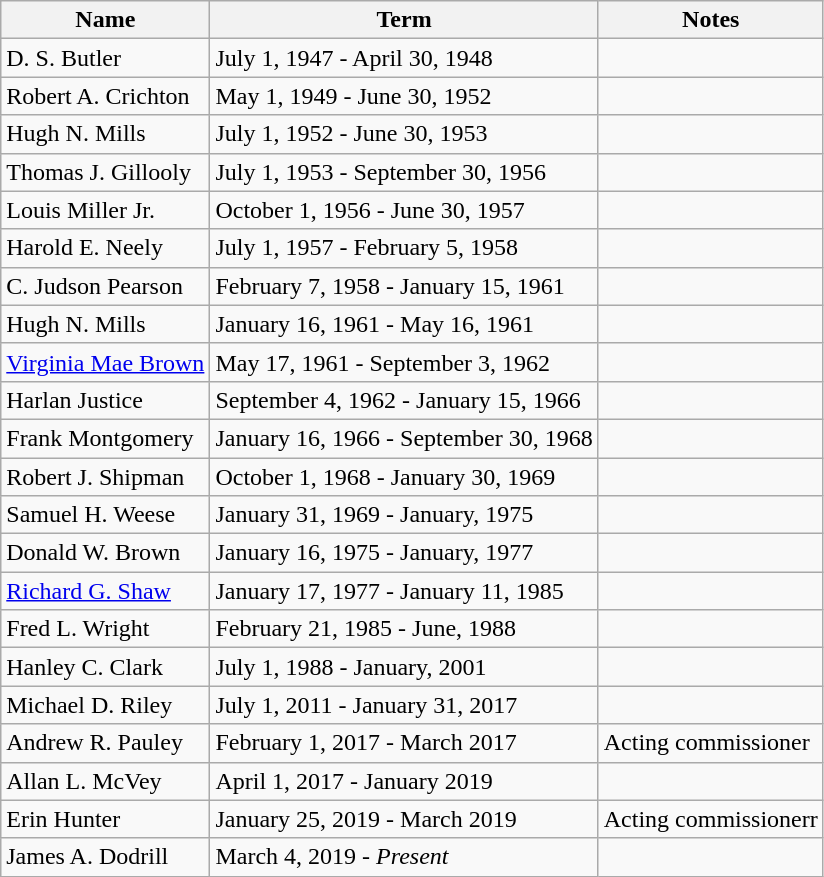<table class="wikitable sortable">
<tr>
<th>Name</th>
<th>Term</th>
<th>Notes</th>
</tr>
<tr>
<td>D. S. Butler</td>
<td>July 1, 1947 - April 30, 1948</td>
<td></td>
</tr>
<tr>
<td>Robert A. Crichton</td>
<td>May 1, 1949 - June 30, 1952</td>
<td></td>
</tr>
<tr>
<td>Hugh N. Mills</td>
<td>July 1, 1952 - June 30, 1953</td>
<td></td>
</tr>
<tr>
<td>Thomas J. Gillooly</td>
<td>July 1, 1953 - September 30, 1956</td>
<td></td>
</tr>
<tr>
<td>Louis Miller Jr.</td>
<td>October 1, 1956 - June 30, 1957</td>
<td></td>
</tr>
<tr>
<td>Harold E. Neely</td>
<td>July 1, 1957 - February 5, 1958</td>
<td></td>
</tr>
<tr>
<td>C. Judson Pearson</td>
<td>February 7, 1958 - January 15, 1961</td>
<td></td>
</tr>
<tr>
<td>Hugh N. Mills</td>
<td>January 16, 1961 - May 16, 1961</td>
<td></td>
</tr>
<tr>
<td><a href='#'>Virginia Mae Brown</a></td>
<td>May 17, 1961 - September 3, 1962</td>
<td></td>
</tr>
<tr>
<td>Harlan Justice</td>
<td>September 4, 1962 - January 15, 1966</td>
<td></td>
</tr>
<tr>
<td>Frank Montgomery</td>
<td>January 16, 1966 - September 30, 1968</td>
<td></td>
</tr>
<tr>
<td>Robert J. Shipman</td>
<td>October 1, 1968 - January 30, 1969</td>
<td></td>
</tr>
<tr>
<td>Samuel H. Weese</td>
<td>January 31, 1969 - January, 1975</td>
<td></td>
</tr>
<tr>
<td>Donald W. Brown</td>
<td>January 16, 1975 - January, 1977</td>
<td></td>
</tr>
<tr>
<td><a href='#'>Richard G. Shaw</a></td>
<td>January 17, 1977 - January 11, 1985</td>
<td></td>
</tr>
<tr>
<td>Fred L. Wright</td>
<td>February 21, 1985 - June, 1988</td>
<td></td>
</tr>
<tr>
<td>Hanley C. Clark</td>
<td>July 1, 1988 - January, 2001</td>
<td></td>
</tr>
<tr>
<td>Michael D. Riley</td>
<td>July 1, 2011 - January 31, 2017</td>
<td></td>
</tr>
<tr>
<td>Andrew R. Pauley</td>
<td>February 1, 2017 - March 2017</td>
<td>Acting commissioner</td>
</tr>
<tr>
<td>Allan L. McVey</td>
<td>April 1, 2017 - January 2019</td>
<td></td>
</tr>
<tr>
<td>Erin Hunter</td>
<td>January 25, 2019 - March 2019</td>
<td>Acting commissionerr</td>
</tr>
<tr>
<td>James A. Dodrill</td>
<td>March 4, 2019 - <em>Present</em></td>
<td></td>
</tr>
</table>
